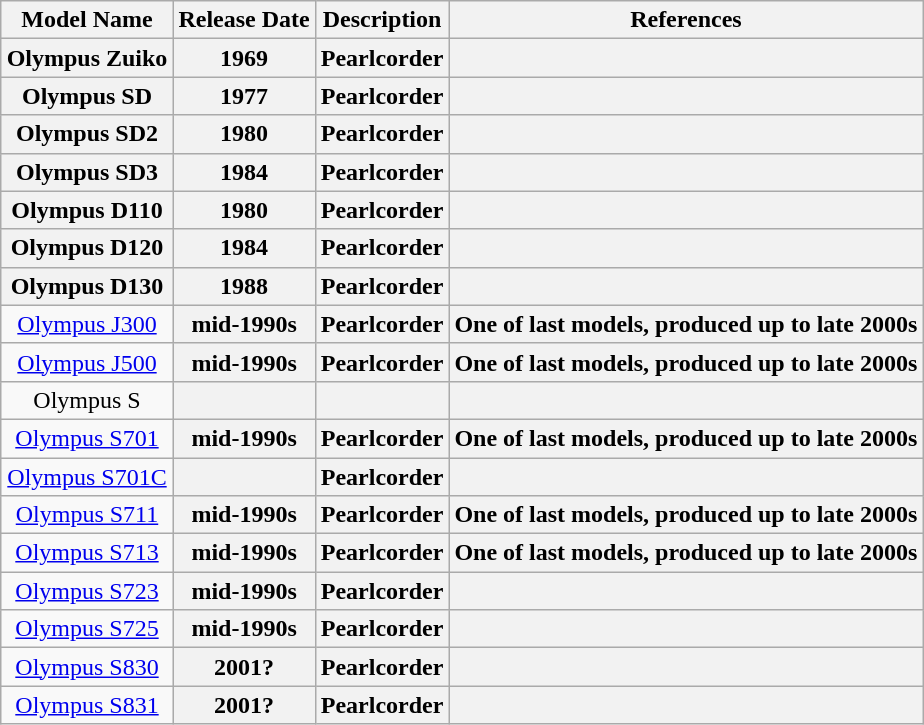<table class="wikitable" style="margin:auto; text-align:center;">
<tr>
<th><strong>Model Name</strong></th>
<th><strong>Release Date</strong></th>
<th><strong>Description</strong></th>
<th><strong>References</strong></th>
</tr>
<tr>
<th>Olympus Zuiko</th>
<th>1969</th>
<th>Pearlcorder</th>
<th></th>
</tr>
<tr>
<th>Olympus SD</th>
<th>1977</th>
<th>Pearlcorder</th>
<th></th>
</tr>
<tr>
<th>Olympus SD2</th>
<th>1980</th>
<th>Pearlcorder</th>
<th></th>
</tr>
<tr>
<th>Olympus SD3</th>
<th>1984</th>
<th>Pearlcorder</th>
<th></th>
</tr>
<tr>
<th>Olympus D110</th>
<th>1980</th>
<th>Pearlcorder</th>
<th></th>
</tr>
<tr>
<th>Olympus D120</th>
<th>1984</th>
<th>Pearlcorder</th>
<th></th>
</tr>
<tr>
<th>Olympus D130</th>
<th>1988</th>
<th>Pearlcorder</th>
<th></th>
</tr>
<tr>
<td><a href='#'>Olympus J300</a></td>
<th>mid-1990s</th>
<th>Pearlcorder</th>
<th>One of last models, produced up to late 2000s</th>
</tr>
<tr>
<td><a href='#'>Olympus J500</a></td>
<th>mid-1990s</th>
<th>Pearlcorder</th>
<th>One of last models, produced up to late 2000s</th>
</tr>
<tr>
<td>Olympus S</td>
<th></th>
<th></th>
<th></th>
</tr>
<tr>
<td><a href='#'>Olympus S701</a></td>
<th>mid-1990s</th>
<th>Pearlcorder</th>
<th>One of last models, produced up to late 2000s</th>
</tr>
<tr>
<td><a href='#'>Olympus S701C</a></td>
<th></th>
<th>Pearlcorder</th>
<th></th>
</tr>
<tr>
<td><a href='#'>Olympus S711</a></td>
<th>mid-1990s</th>
<th>Pearlcorder</th>
<th>One of last models, produced up to late 2000s</th>
</tr>
<tr>
<td><a href='#'>Olympus S713</a></td>
<th>mid-1990s</th>
<th>Pearlcorder</th>
<th>One of last models, produced up to late 2000s</th>
</tr>
<tr>
<td><a href='#'>Olympus S723</a></td>
<th>mid-1990s</th>
<th>Pearlcorder</th>
<th></th>
</tr>
<tr>
<td><a href='#'>Olympus S725</a></td>
<th>mid-1990s</th>
<th>Pearlcorder</th>
<th></th>
</tr>
<tr>
<td><a href='#'>Olympus S830</a></td>
<th>2001?</th>
<th>Pearlcorder</th>
<th></th>
</tr>
<tr>
<td><a href='#'>Olympus S831</a></td>
<th>2001?</th>
<th>Pearlcorder</th>
<th></th>
</tr>
</table>
